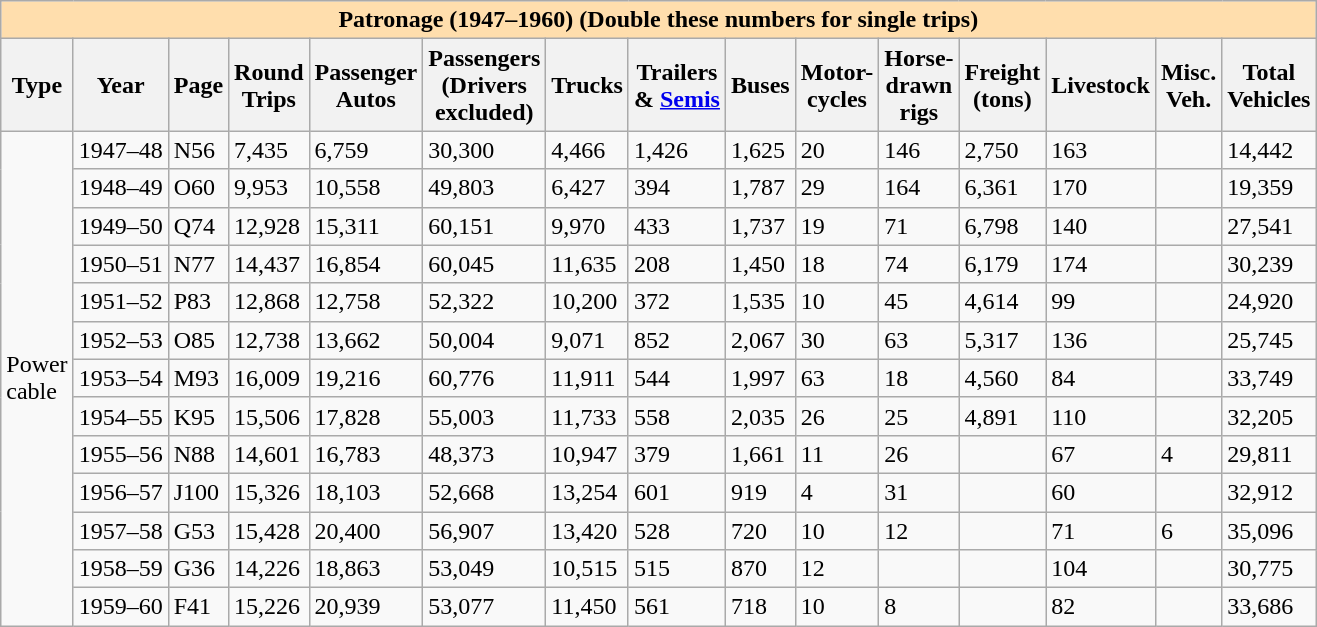<table class="wikitable">
<tr>
<th colspan="15" style="background:#ffdead;">Patronage (1947–1960) (Double these numbers for single trips)</th>
</tr>
<tr>
<th>Type</th>
<th>Year</th>
<th>Page</th>
<th>Round <br> Trips</th>
<th>Passenger <br> Autos</th>
<th>Passengers <br> (Drivers <br> excluded)</th>
<th>Trucks</th>
<th>Trailers <br> & <a href='#'>Semis</a></th>
<th>Buses</th>
<th>Motor- <br> cycles</th>
<th>Horse- <br> drawn <br> rigs</th>
<th>Freight <br> (tons)</th>
<th>Livestock</th>
<th>Misc. <br> Veh.</th>
<th>Total <br> Vehicles</th>
</tr>
<tr>
<td rowspan=13>Power <br> cable</td>
<td>1947–48</td>
<td>N56</td>
<td>7,435</td>
<td>6,759</td>
<td>30,300</td>
<td>4,466</td>
<td>1,426</td>
<td>1,625</td>
<td>20</td>
<td>146</td>
<td>2,750</td>
<td>163</td>
<td></td>
<td>14,442</td>
</tr>
<tr>
<td>1948–49</td>
<td>O60</td>
<td>9,953</td>
<td>10,558</td>
<td>49,803</td>
<td>6,427</td>
<td>394</td>
<td>1,787</td>
<td>29</td>
<td>164</td>
<td>6,361</td>
<td>170</td>
<td></td>
<td>19,359</td>
</tr>
<tr>
<td>1949–50</td>
<td>Q74</td>
<td>12,928</td>
<td>15,311</td>
<td>60,151</td>
<td>9,970</td>
<td>433</td>
<td>1,737</td>
<td>19</td>
<td>71</td>
<td>6,798</td>
<td>140</td>
<td></td>
<td>27,541</td>
</tr>
<tr>
<td>1950–51</td>
<td>N77</td>
<td>14,437</td>
<td>16,854</td>
<td>60,045</td>
<td>11,635</td>
<td>208</td>
<td>1,450</td>
<td>18</td>
<td>74</td>
<td>6,179</td>
<td>174</td>
<td></td>
<td>30,239</td>
</tr>
<tr>
<td>1951–52</td>
<td>P83</td>
<td>12,868</td>
<td>12,758</td>
<td>52,322</td>
<td>10,200</td>
<td>372</td>
<td>1,535</td>
<td>10</td>
<td>45</td>
<td>4,614</td>
<td>99</td>
<td></td>
<td>24,920</td>
</tr>
<tr>
<td>1952–53</td>
<td>O85</td>
<td>12,738</td>
<td>13,662</td>
<td>50,004</td>
<td>9,071</td>
<td>852</td>
<td>2,067</td>
<td>30</td>
<td>63</td>
<td>5,317</td>
<td>136</td>
<td></td>
<td>25,745</td>
</tr>
<tr>
<td>1953–54</td>
<td>M93</td>
<td>16,009</td>
<td>19,216</td>
<td>60,776</td>
<td>11,911</td>
<td>544</td>
<td>1,997</td>
<td>63</td>
<td>18</td>
<td>4,560</td>
<td>84</td>
<td></td>
<td>33,749</td>
</tr>
<tr>
<td>1954–55</td>
<td>K95</td>
<td>15,506</td>
<td>17,828</td>
<td>55,003</td>
<td>11,733</td>
<td>558</td>
<td>2,035</td>
<td>26</td>
<td>25</td>
<td>4,891</td>
<td>110</td>
<td></td>
<td>32,205</td>
</tr>
<tr>
<td>1955–56</td>
<td>N88</td>
<td>14,601</td>
<td>16,783</td>
<td>48,373</td>
<td>10,947</td>
<td>379</td>
<td>1,661</td>
<td>11</td>
<td>26</td>
<td></td>
<td>67</td>
<td>4</td>
<td>29,811</td>
</tr>
<tr>
<td>1956–57</td>
<td>J100</td>
<td>15,326</td>
<td>18,103</td>
<td>52,668</td>
<td>13,254</td>
<td>601</td>
<td>919</td>
<td>4</td>
<td>31</td>
<td></td>
<td>60</td>
<td></td>
<td>32,912</td>
</tr>
<tr>
<td>1957–58</td>
<td>G53</td>
<td>15,428</td>
<td>20,400</td>
<td>56,907</td>
<td>13,420</td>
<td>528</td>
<td>720</td>
<td>10</td>
<td>12</td>
<td></td>
<td>71</td>
<td>6</td>
<td>35,096</td>
</tr>
<tr>
<td>1958–59</td>
<td>G36</td>
<td>14,226</td>
<td>18,863</td>
<td>53,049</td>
<td>10,515</td>
<td>515</td>
<td>870</td>
<td>12</td>
<td></td>
<td></td>
<td>104</td>
<td></td>
<td>30,775</td>
</tr>
<tr>
<td>1959–60</td>
<td>F41</td>
<td>15,226</td>
<td>20,939</td>
<td>53,077</td>
<td>11,450</td>
<td>561</td>
<td>718</td>
<td>10</td>
<td>8</td>
<td></td>
<td>82</td>
<td></td>
<td>33,686</td>
</tr>
</table>
